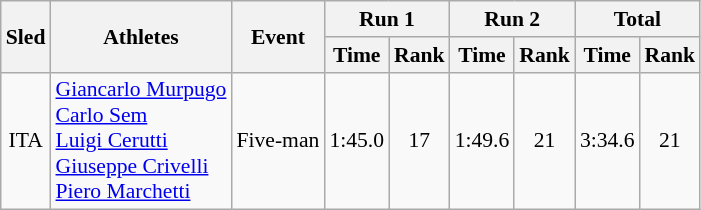<table class="wikitable" border="1" style="font-size:90%">
<tr>
<th rowspan="2">Sled</th>
<th rowspan="2">Athletes</th>
<th rowspan="2">Event</th>
<th colspan="2">Run 1</th>
<th colspan="2">Run 2</th>
<th colspan="2">Total</th>
</tr>
<tr>
<th>Time</th>
<th>Rank</th>
<th>Time</th>
<th>Rank</th>
<th>Time</th>
<th>Rank</th>
</tr>
<tr>
<td align="center">ITA</td>
<td><a href='#'>Giancarlo Murpugo</a><br><a href='#'>Carlo Sem</a><br><a href='#'>Luigi Cerutti</a><br><a href='#'>Giuseppe Crivelli</a><br><a href='#'>Piero Marchetti</a></td>
<td>Five-man</td>
<td align="center">1:45.0</td>
<td align="center">17</td>
<td align="center">1:49.6</td>
<td align="center">21</td>
<td align="center">3:34.6</td>
<td align="center">21</td>
</tr>
</table>
